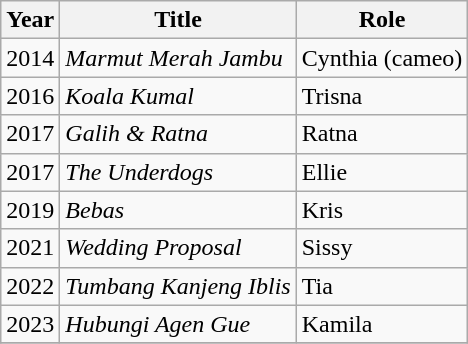<table class="wikitable">
<tr>
<th>Year</th>
<th>Title</th>
<th>Role</th>
</tr>
<tr>
<td>2014</td>
<td><em>Marmut Merah Jambu</em></td>
<td>Cynthia (cameo)</td>
</tr>
<tr>
<td>2016</td>
<td><em>Koala Kumal</em></td>
<td>Trisna</td>
</tr>
<tr>
<td>2017</td>
<td><em>Galih & Ratna</em></td>
<td>Ratna</td>
</tr>
<tr>
<td>2017</td>
<td><em>The Underdogs</em></td>
<td>Ellie</td>
</tr>
<tr>
<td>2019</td>
<td><em>Bebas</em></td>
<td>Kris</td>
</tr>
<tr>
<td>2021</td>
<td><em>Wedding Proposal</em></td>
<td>Sissy</td>
</tr>
<tr>
<td>2022</td>
<td><em>Tumbang Kanjeng Iblis</em></td>
<td>Tia</td>
</tr>
<tr>
<td>2023</td>
<td><em>Hubungi Agen Gue</em></td>
<td>Kamila</td>
</tr>
<tr>
</tr>
</table>
